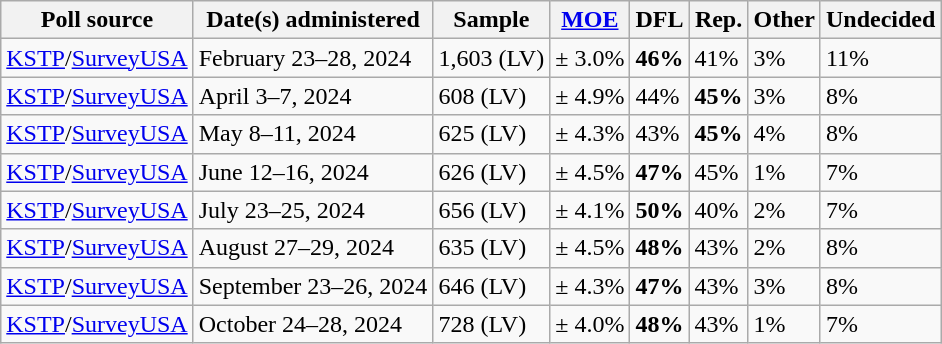<table class="wikitable">
<tr>
<th>Poll source</th>
<th>Date(s) administered</th>
<th>Sample</th>
<th><a href='#'>MOE</a></th>
<th>DFL</th>
<th>Rep.</th>
<th>Other</th>
<th>Undecided</th>
</tr>
<tr>
<td><a href='#'>KSTP</a>/<a href='#'>SurveyUSA</a></td>
<td>February 23–28, 2024</td>
<td>1,603 (LV)</td>
<td>± 3.0%</td>
<td><strong>46%</strong></td>
<td>41%</td>
<td>3%</td>
<td>11%</td>
</tr>
<tr>
<td><a href='#'>KSTP</a>/<a href='#'>SurveyUSA</a></td>
<td>April 3–7, 2024</td>
<td>608 (LV)</td>
<td>± 4.9%</td>
<td>44%</td>
<td><strong>45%</strong></td>
<td>3%</td>
<td>8%</td>
</tr>
<tr>
<td><a href='#'>KSTP</a>/<a href='#'>SurveyUSA</a></td>
<td>May 8–11, 2024</td>
<td>625 (LV)</td>
<td>± 4.3%</td>
<td>43%</td>
<td><strong>45%</strong></td>
<td>4%</td>
<td>8%</td>
</tr>
<tr>
<td><a href='#'>KSTP</a>/<a href='#'>SurveyUSA</a></td>
<td>June 12–16, 2024</td>
<td>626 (LV)</td>
<td>± 4.5%</td>
<td><strong>47%</strong></td>
<td>45%</td>
<td>1%</td>
<td>7%</td>
</tr>
<tr>
<td><a href='#'>KSTP</a>/<a href='#'>SurveyUSA</a></td>
<td>July 23–25, 2024</td>
<td>656 (LV)</td>
<td>± 4.1%</td>
<td><strong>50%</strong></td>
<td>40%</td>
<td>2%</td>
<td>7%</td>
</tr>
<tr>
<td><a href='#'>KSTP</a>/<a href='#'>SurveyUSA</a></td>
<td>August 27–29, 2024</td>
<td>635 (LV)</td>
<td>± 4.5%</td>
<td><strong>48%</strong></td>
<td>43%</td>
<td>2%</td>
<td>8%</td>
</tr>
<tr>
<td><a href='#'>KSTP</a>/<a href='#'>SurveyUSA</a></td>
<td>September 23–26, 2024</td>
<td>646 (LV)</td>
<td>± 4.3%</td>
<td><strong>47%</strong></td>
<td>43%</td>
<td>3%</td>
<td>8%</td>
</tr>
<tr>
<td><a href='#'>KSTP</a>/<a href='#'>SurveyUSA</a></td>
<td>October 24–28, 2024</td>
<td>728 (LV)</td>
<td>± 4.0%</td>
<td><strong>48%</strong></td>
<td>43%</td>
<td>1%</td>
<td>7%</td>
</tr>
</table>
